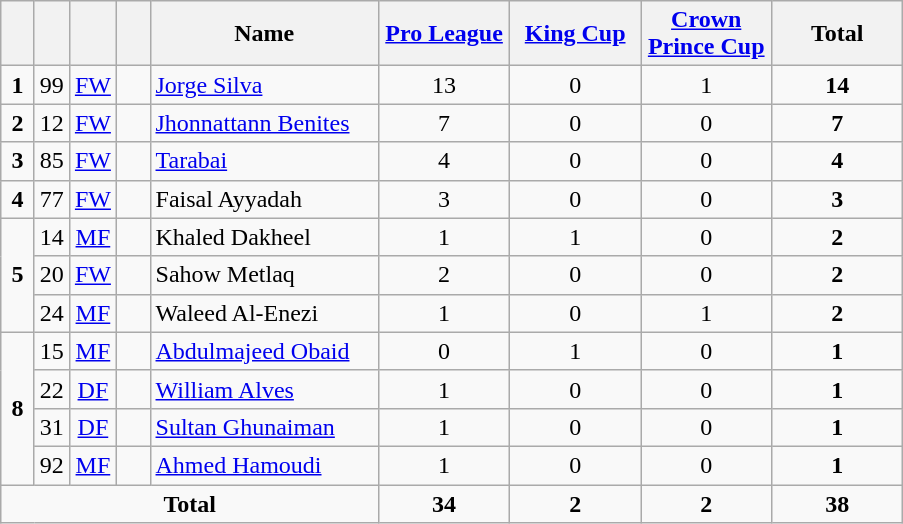<table class="wikitable" style="text-align:center">
<tr>
<th width=15></th>
<th width=15></th>
<th width=15></th>
<th width=15></th>
<th width=145>Name</th>
<th width=80><a href='#'>Pro League</a></th>
<th width=80><a href='#'>King Cup</a></th>
<th width=80><a href='#'>Crown Prince Cup</a></th>
<th width=80>Total</th>
</tr>
<tr>
<td><strong>1</strong></td>
<td>99</td>
<td><a href='#'>FW</a></td>
<td></td>
<td align=left><a href='#'>Jorge Silva</a></td>
<td>13</td>
<td>0</td>
<td>1</td>
<td><strong>14</strong></td>
</tr>
<tr>
<td><strong>2</strong></td>
<td>12</td>
<td><a href='#'>FW</a></td>
<td></td>
<td align=left><a href='#'>Jhonnattann Benites</a></td>
<td>7</td>
<td>0</td>
<td>0</td>
<td><strong>7</strong></td>
</tr>
<tr>
<td><strong>3</strong></td>
<td>85</td>
<td><a href='#'>FW</a></td>
<td></td>
<td align=left><a href='#'>Tarabai</a></td>
<td>4</td>
<td>0</td>
<td>0</td>
<td><strong>4</strong></td>
</tr>
<tr>
<td><strong>4</strong></td>
<td>77</td>
<td><a href='#'>FW</a></td>
<td></td>
<td align=left>Faisal Ayyadah</td>
<td>3</td>
<td>0</td>
<td>0</td>
<td><strong>3</strong></td>
</tr>
<tr>
<td rowspan=3><strong>5</strong></td>
<td>14</td>
<td><a href='#'>MF</a></td>
<td></td>
<td align=left>Khaled Dakheel</td>
<td>1</td>
<td>1</td>
<td>0</td>
<td><strong>2</strong></td>
</tr>
<tr>
<td>20</td>
<td><a href='#'>FW</a></td>
<td></td>
<td align=left>Sahow Metlaq</td>
<td>2</td>
<td>0</td>
<td>0</td>
<td><strong>2</strong></td>
</tr>
<tr>
<td>24</td>
<td><a href='#'>MF</a></td>
<td></td>
<td align=left>Waleed Al-Enezi</td>
<td>1</td>
<td>0</td>
<td>1</td>
<td><strong>2</strong></td>
</tr>
<tr>
<td rowspan=4><strong>8</strong></td>
<td>15</td>
<td><a href='#'>MF</a></td>
<td></td>
<td align=left><a href='#'>Abdulmajeed Obaid</a></td>
<td>0</td>
<td>1</td>
<td>0</td>
<td><strong>1</strong></td>
</tr>
<tr>
<td>22</td>
<td><a href='#'>DF</a></td>
<td></td>
<td align=left><a href='#'>William Alves</a></td>
<td>1</td>
<td>0</td>
<td>0</td>
<td><strong>1</strong></td>
</tr>
<tr>
<td>31</td>
<td><a href='#'>DF</a></td>
<td></td>
<td align=left><a href='#'>Sultan Ghunaiman</a></td>
<td>1</td>
<td>0</td>
<td>0</td>
<td><strong>1</strong></td>
</tr>
<tr>
<td>92</td>
<td><a href='#'>MF</a></td>
<td></td>
<td align=left><a href='#'>Ahmed Hamoudi</a></td>
<td>1</td>
<td>0</td>
<td>0</td>
<td><strong>1</strong></td>
</tr>
<tr>
<td colspan=5><strong>Total</strong></td>
<td><strong>34</strong></td>
<td><strong>2</strong></td>
<td><strong>2</strong></td>
<td><strong>38</strong></td>
</tr>
</table>
